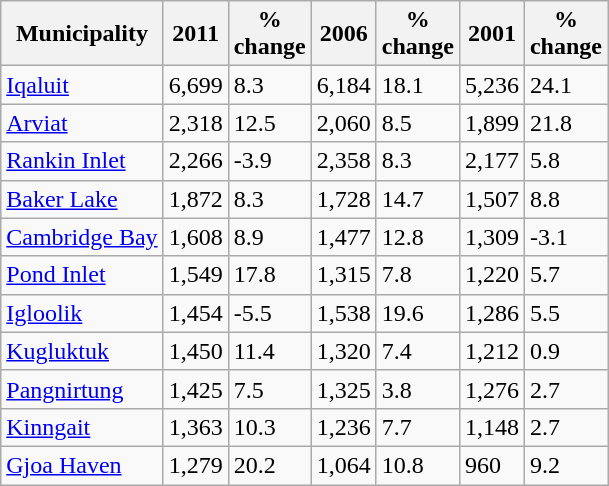<table class="wikitable sortable">
<tr>
<th>Municipality</th>
<th>2011</th>
<th>%<br>change</th>
<th>2006</th>
<th>%<br>change</th>
<th>2001</th>
<th>%<br>change</th>
</tr>
<tr>
<td><a href='#'>Iqaluit</a></td>
<td>6,699</td>
<td>8.3</td>
<td>6,184</td>
<td>18.1</td>
<td>5,236</td>
<td>24.1</td>
</tr>
<tr>
<td><a href='#'>Arviat</a></td>
<td>2,318</td>
<td>12.5</td>
<td>2,060</td>
<td>8.5</td>
<td>1,899</td>
<td>21.8</td>
</tr>
<tr>
<td><a href='#'>Rankin Inlet</a></td>
<td>2,266</td>
<td>-3.9</td>
<td>2,358</td>
<td>8.3</td>
<td>2,177</td>
<td>5.8</td>
</tr>
<tr>
<td><a href='#'>Baker Lake</a></td>
<td>1,872</td>
<td>8.3</td>
<td>1,728</td>
<td>14.7</td>
<td>1,507</td>
<td>8.8</td>
</tr>
<tr>
<td><a href='#'>Cambridge Bay</a></td>
<td>1,608</td>
<td>8.9</td>
<td>1,477</td>
<td>12.8</td>
<td>1,309</td>
<td>-3.1</td>
</tr>
<tr>
<td><a href='#'>Pond Inlet</a></td>
<td>1,549</td>
<td>17.8</td>
<td>1,315</td>
<td>7.8</td>
<td>1,220</td>
<td>5.7</td>
</tr>
<tr>
<td><a href='#'>Igloolik</a></td>
<td>1,454</td>
<td>-5.5</td>
<td>1,538</td>
<td>19.6</td>
<td>1,286</td>
<td>5.5</td>
</tr>
<tr>
<td><a href='#'>Kugluktuk</a></td>
<td>1,450</td>
<td>11.4</td>
<td>1,320</td>
<td>7.4</td>
<td>1,212</td>
<td>0.9</td>
</tr>
<tr>
<td><a href='#'>Pangnirtung</a></td>
<td>1,425</td>
<td>7.5</td>
<td>1,325</td>
<td>3.8</td>
<td>1,276</td>
<td>2.7</td>
</tr>
<tr>
<td><a href='#'>Kinngait</a></td>
<td>1,363</td>
<td>10.3</td>
<td>1,236</td>
<td>7.7</td>
<td>1,148</td>
<td>2.7</td>
</tr>
<tr>
<td><a href='#'>Gjoa Haven</a></td>
<td>1,279</td>
<td>20.2</td>
<td>1,064</td>
<td>10.8</td>
<td>960</td>
<td>9.2</td>
</tr>
</table>
